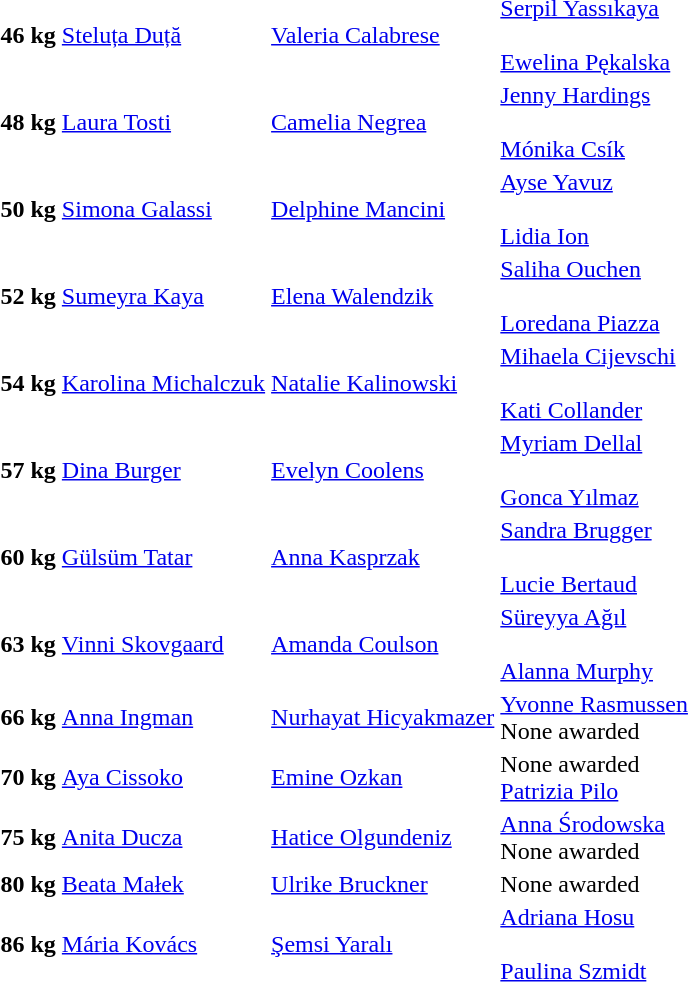<table>
<tr>
<td align="center"><strong>46 kg</strong></td>
<td> <a href='#'>Steluța Duță</a></td>
<td> <a href='#'>Valeria Calabrese</a></td>
<td> <a href='#'>Serpil Yassıkaya</a><br><br> <a href='#'>Ewelina Pękalska</a></td>
</tr>
<tr>
<td align="center"><strong>48 kg</strong></td>
<td> <a href='#'>Laura Tosti</a></td>
<td> <a href='#'>Camelia Negrea</a></td>
<td> <a href='#'>Jenny Hardings</a><br><br> <a href='#'>Mónika Csík</a></td>
</tr>
<tr>
<td align="center"><strong>50 kg</strong></td>
<td> <a href='#'>Simona Galassi</a></td>
<td> <a href='#'>Delphine Mancini</a></td>
<td> <a href='#'>Ayse Yavuz</a><br><br> <a href='#'>Lidia Ion</a></td>
</tr>
<tr>
<td align="center"><strong>52 kg</strong></td>
<td> <a href='#'>Sumeyra Kaya</a></td>
<td> <a href='#'>Elena Walendzik</a></td>
<td> <a href='#'>Saliha Ouchen</a><br><br> <a href='#'>Loredana Piazza</a></td>
</tr>
<tr>
<td align="center"><strong>54 kg</strong></td>
<td> <a href='#'>Karolina Michalczuk</a></td>
<td> <a href='#'>Natalie Kalinowski</a></td>
<td> <a href='#'>Mihaela Cijevschi</a><br><br> <a href='#'>Kati Collander</a></td>
</tr>
<tr>
<td align="center"><strong>57 kg</strong></td>
<td> <a href='#'>Dina Burger</a></td>
<td> <a href='#'>Evelyn Coolens</a></td>
<td> <a href='#'>Myriam Dellal</a><br><br> <a href='#'>Gonca Yılmaz</a></td>
</tr>
<tr>
<td align="center"><strong>60 kg</strong></td>
<td> <a href='#'>Gülsüm Tatar</a></td>
<td> <a href='#'>Anna Kasprzak</a></td>
<td> <a href='#'>Sandra Brugger</a><br><br> <a href='#'>Lucie Bertaud</a></td>
</tr>
<tr>
<td align="center"><strong>63 kg</strong></td>
<td> <a href='#'>Vinni Skovgaard</a></td>
<td> <a href='#'>Amanda Coulson</a></td>
<td> <a href='#'>Süreyya Ağıl</a><br><br> <a href='#'>Alanna Murphy</a></td>
</tr>
<tr>
<td align="center"><strong>66 kg</strong></td>
<td> <a href='#'>Anna Ingman</a></td>
<td> <a href='#'>Nurhayat Hicyakmazer</a></td>
<td> <a href='#'>Yvonne Rasmussen</a><br>None awarded</td>
</tr>
<tr>
<td align="center"><strong>70 kg</strong></td>
<td> <a href='#'>Aya Cissoko</a></td>
<td> <a href='#'>Emine Ozkan</a></td>
<td>None awarded<br> <a href='#'>Patrizia Pilo</a></td>
</tr>
<tr>
<td align="center"><strong>75 kg</strong></td>
<td> <a href='#'>Anita Ducza</a></td>
<td> <a href='#'>Hatice Olgundeniz</a></td>
<td> <a href='#'>Anna Środowska</a><br>None awarded</td>
</tr>
<tr>
<td align="center"><strong>80 kg</strong></td>
<td> <a href='#'>Beata Małek</a></td>
<td> <a href='#'>Ulrike Bruckner</a></td>
<td>None awarded</td>
</tr>
<tr>
<td align="center"><strong>86 kg</strong></td>
<td> <a href='#'>Mária Kovács</a></td>
<td> <a href='#'>Şemsi Yaralı</a></td>
<td> <a href='#'>Adriana Hosu</a><br><br> <a href='#'>Paulina Szmidt</a></td>
</tr>
</table>
